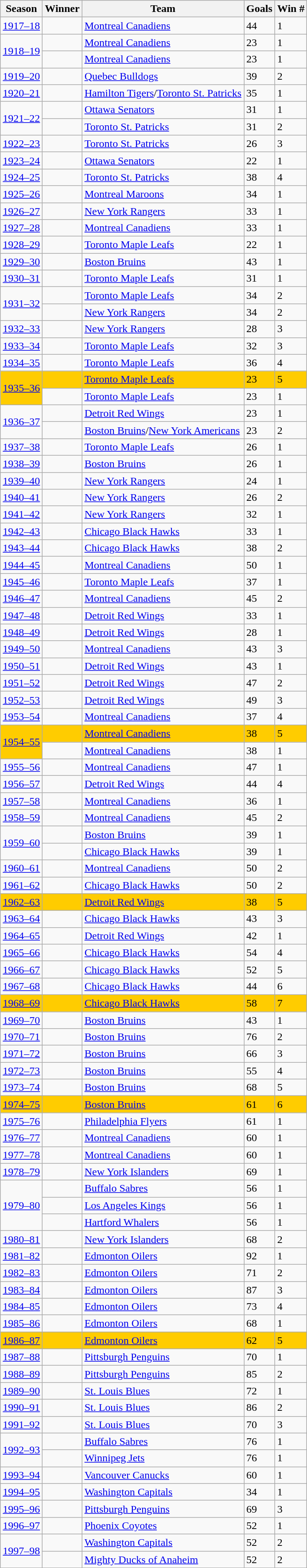<table class="wikitable sortable">
<tr>
<th>Season</th>
<th>Winner</th>
<th>Team</th>
<th>Goals</th>
<th>Win #</th>
</tr>
<tr>
<td><a href='#'>1917–18</a></td>
<td></td>
<td><a href='#'>Montreal Canadiens</a></td>
<td>44</td>
<td>1</td>
</tr>
<tr>
<td rowspan=2><a href='#'>1918–19</a></td>
<td></td>
<td><a href='#'>Montreal Canadiens</a></td>
<td>23</td>
<td>1</td>
</tr>
<tr>
<td></td>
<td><a href='#'>Montreal Canadiens</a></td>
<td>23</td>
<td>1</td>
</tr>
<tr>
<td><a href='#'>1919–20</a></td>
<td></td>
<td><a href='#'>Quebec Bulldogs</a></td>
<td>39</td>
<td>2</td>
</tr>
<tr>
<td><a href='#'>1920–21</a></td>
<td></td>
<td><a href='#'>Hamilton Tigers</a>/<a href='#'>Toronto St. Patricks</a></td>
<td>35</td>
<td>1</td>
</tr>
<tr>
<td rowspan="2"><a href='#'>1921–22</a></td>
<td></td>
<td><a href='#'>Ottawa Senators</a></td>
<td>31</td>
<td>1</td>
</tr>
<tr>
<td></td>
<td><a href='#'>Toronto St. Patricks</a></td>
<td>31</td>
<td>2</td>
</tr>
<tr>
<td><a href='#'>1922–23</a></td>
<td></td>
<td><a href='#'>Toronto St. Patricks</a></td>
<td>26</td>
<td>3</td>
</tr>
<tr>
<td><a href='#'>1923–24</a></td>
<td></td>
<td><a href='#'>Ottawa Senators</a></td>
<td>22</td>
<td>1</td>
</tr>
<tr>
<td><a href='#'>1924–25</a></td>
<td></td>
<td><a href='#'>Toronto St. Patricks</a></td>
<td>38</td>
<td>4</td>
</tr>
<tr>
<td><a href='#'>1925–26</a></td>
<td></td>
<td><a href='#'>Montreal Maroons</a></td>
<td>34</td>
<td>1</td>
</tr>
<tr>
<td><a href='#'>1926–27</a></td>
<td></td>
<td><a href='#'>New York Rangers</a></td>
<td>33</td>
<td>1</td>
</tr>
<tr>
<td><a href='#'>1927–28</a></td>
<td></td>
<td><a href='#'>Montreal Canadiens</a></td>
<td>33</td>
<td>1</td>
</tr>
<tr>
<td><a href='#'>1928–29</a></td>
<td></td>
<td><a href='#'>Toronto Maple Leafs</a></td>
<td>22</td>
<td>1</td>
</tr>
<tr>
<td><a href='#'>1929–30</a></td>
<td></td>
<td><a href='#'>Boston Bruins</a></td>
<td>43</td>
<td>1</td>
</tr>
<tr>
<td><a href='#'>1930–31</a></td>
<td></td>
<td><a href='#'>Toronto Maple Leafs</a></td>
<td>31</td>
<td>1</td>
</tr>
<tr>
<td rowspan=2><a href='#'>1931–32</a></td>
<td></td>
<td><a href='#'>Toronto Maple Leafs</a></td>
<td>34</td>
<td>2</td>
</tr>
<tr>
<td></td>
<td><a href='#'>New York Rangers</a></td>
<td>34</td>
<td>2</td>
</tr>
<tr>
<td><a href='#'>1932–33</a></td>
<td></td>
<td><a href='#'>New York Rangers</a></td>
<td>28</td>
<td>3</td>
</tr>
<tr>
<td><a href='#'>1933–34</a></td>
<td></td>
<td><a href='#'>Toronto Maple Leafs</a></td>
<td>32</td>
<td>3</td>
</tr>
<tr>
<td><a href='#'>1934–35</a></td>
<td></td>
<td><a href='#'>Toronto Maple Leafs</a></td>
<td>36</td>
<td>4</td>
</tr>
<tr bgcolor="#FFCC00">
<td rowspan=2><a href='#'>1935–36</a></td>
<td></td>
<td><a href='#'>Toronto Maple Leafs</a></td>
<td>23</td>
<td>5</td>
</tr>
<tr>
<td></td>
<td><a href='#'>Toronto Maple Leafs</a></td>
<td>23</td>
<td>1</td>
</tr>
<tr>
<td rowspan=2><a href='#'>1936–37</a></td>
<td></td>
<td><a href='#'>Detroit Red Wings</a></td>
<td>23</td>
<td>1</td>
</tr>
<tr>
<td></td>
<td><a href='#'>Boston Bruins</a>/<a href='#'>New York Americans</a></td>
<td>23</td>
<td>2</td>
</tr>
<tr>
<td><a href='#'>1937–38</a></td>
<td></td>
<td><a href='#'>Toronto Maple Leafs</a></td>
<td>26</td>
<td>1</td>
</tr>
<tr>
<td><a href='#'>1938–39</a></td>
<td></td>
<td><a href='#'>Boston Bruins</a></td>
<td>26</td>
<td>1</td>
</tr>
<tr>
<td><a href='#'>1939–40</a></td>
<td></td>
<td><a href='#'>New York Rangers</a></td>
<td>24</td>
<td>1</td>
</tr>
<tr>
<td><a href='#'>1940–41</a></td>
<td></td>
<td><a href='#'>New York Rangers</a></td>
<td>26</td>
<td>2</td>
</tr>
<tr>
<td><a href='#'>1941–42</a></td>
<td></td>
<td><a href='#'>New York Rangers</a></td>
<td>32</td>
<td>1</td>
</tr>
<tr>
<td><a href='#'>1942–43</a></td>
<td></td>
<td><a href='#'>Chicago Black Hawks</a></td>
<td>33</td>
<td>1</td>
</tr>
<tr>
<td><a href='#'>1943–44</a></td>
<td></td>
<td><a href='#'>Chicago Black Hawks</a></td>
<td>38</td>
<td>2</td>
</tr>
<tr>
<td><a href='#'>1944–45</a></td>
<td></td>
<td><a href='#'>Montreal Canadiens</a></td>
<td>50</td>
<td>1</td>
</tr>
<tr>
<td><a href='#'>1945–46</a></td>
<td></td>
<td><a href='#'>Toronto Maple Leafs</a></td>
<td>37</td>
<td>1</td>
</tr>
<tr>
<td><a href='#'>1946–47</a></td>
<td></td>
<td><a href='#'>Montreal Canadiens</a></td>
<td>45</td>
<td>2</td>
</tr>
<tr>
<td><a href='#'>1947–48</a></td>
<td></td>
<td><a href='#'>Detroit Red Wings</a></td>
<td>33</td>
<td>1</td>
</tr>
<tr>
<td><a href='#'>1948–49</a></td>
<td></td>
<td><a href='#'>Detroit Red Wings</a></td>
<td>28</td>
<td>1</td>
</tr>
<tr>
<td><a href='#'>1949–50</a></td>
<td></td>
<td><a href='#'>Montreal Canadiens</a></td>
<td>43</td>
<td>3</td>
</tr>
<tr>
<td><a href='#'>1950–51</a></td>
<td></td>
<td><a href='#'>Detroit Red Wings</a></td>
<td>43</td>
<td>1</td>
</tr>
<tr>
<td><a href='#'>1951–52</a></td>
<td></td>
<td><a href='#'>Detroit Red Wings</a></td>
<td>47</td>
<td>2</td>
</tr>
<tr>
<td><a href='#'>1952–53</a></td>
<td></td>
<td><a href='#'>Detroit Red Wings</a></td>
<td>49</td>
<td>3</td>
</tr>
<tr>
<td><a href='#'>1953–54</a></td>
<td></td>
<td><a href='#'>Montreal Canadiens</a></td>
<td>37</td>
<td>4</td>
</tr>
<tr bgcolor="#FFCC00">
<td rowspan=2><a href='#'>1954–55</a></td>
<td></td>
<td><a href='#'>Montreal Canadiens</a></td>
<td>38</td>
<td>5</td>
</tr>
<tr>
<td></td>
<td><a href='#'>Montreal Canadiens</a></td>
<td>38</td>
<td>1</td>
</tr>
<tr>
<td><a href='#'>1955–56</a></td>
<td></td>
<td><a href='#'>Montreal Canadiens</a></td>
<td>47</td>
<td>1</td>
</tr>
<tr>
<td><a href='#'>1956–57</a></td>
<td></td>
<td><a href='#'>Detroit Red Wings</a></td>
<td>44</td>
<td>4</td>
</tr>
<tr>
<td><a href='#'>1957–58</a></td>
<td></td>
<td><a href='#'>Montreal Canadiens</a></td>
<td>36</td>
<td>1</td>
</tr>
<tr>
<td><a href='#'>1958–59</a></td>
<td></td>
<td><a href='#'>Montreal Canadiens</a></td>
<td>45</td>
<td>2</td>
</tr>
<tr>
<td rowspan=2><a href='#'>1959–60</a></td>
<td></td>
<td><a href='#'>Boston Bruins</a></td>
<td>39</td>
<td>1</td>
</tr>
<tr>
<td></td>
<td><a href='#'>Chicago Black Hawks</a></td>
<td>39</td>
<td>1</td>
</tr>
<tr>
<td><a href='#'>1960–61</a></td>
<td></td>
<td><a href='#'>Montreal Canadiens</a></td>
<td>50</td>
<td>2</td>
</tr>
<tr>
<td><a href='#'>1961–62</a></td>
<td></td>
<td><a href='#'>Chicago Black Hawks</a></td>
<td>50</td>
<td>2</td>
</tr>
<tr bgcolor="#FFCC00">
<td><a href='#'>1962–63</a></td>
<td></td>
<td><a href='#'>Detroit Red Wings</a></td>
<td>38</td>
<td>5</td>
</tr>
<tr>
<td><a href='#'>1963–64</a></td>
<td></td>
<td><a href='#'>Chicago Black Hawks</a></td>
<td>43</td>
<td>3</td>
</tr>
<tr>
<td><a href='#'>1964–65</a></td>
<td></td>
<td><a href='#'>Detroit Red Wings</a></td>
<td>42</td>
<td>1</td>
</tr>
<tr>
<td><a href='#'>1965–66</a></td>
<td></td>
<td><a href='#'>Chicago Black Hawks</a></td>
<td>54</td>
<td>4</td>
</tr>
<tr>
<td><a href='#'>1966–67</a></td>
<td></td>
<td><a href='#'>Chicago Black Hawks</a></td>
<td>52</td>
<td>5</td>
</tr>
<tr>
<td><a href='#'>1967–68</a></td>
<td></td>
<td><a href='#'>Chicago Black Hawks</a></td>
<td>44</td>
<td>6</td>
</tr>
<tr bgcolor="#FFCC00">
<td><a href='#'>1968–69</a></td>
<td></td>
<td><a href='#'>Chicago Black Hawks</a></td>
<td>58</td>
<td>7</td>
</tr>
<tr>
<td><a href='#'>1969–70</a></td>
<td></td>
<td><a href='#'>Boston Bruins</a></td>
<td>43</td>
<td>1</td>
</tr>
<tr>
<td><a href='#'>1970–71</a></td>
<td></td>
<td><a href='#'>Boston Bruins</a></td>
<td>76</td>
<td>2</td>
</tr>
<tr>
<td><a href='#'>1971–72</a></td>
<td></td>
<td><a href='#'>Boston Bruins</a></td>
<td>66</td>
<td>3</td>
</tr>
<tr>
<td><a href='#'>1972–73</a></td>
<td></td>
<td><a href='#'>Boston Bruins</a></td>
<td>55</td>
<td>4</td>
</tr>
<tr>
<td><a href='#'>1973–74</a></td>
<td></td>
<td><a href='#'>Boston Bruins</a></td>
<td>68</td>
<td>5</td>
</tr>
<tr bgcolor="#FFCC00">
<td><a href='#'>1974–75</a></td>
<td></td>
<td><a href='#'>Boston Bruins</a></td>
<td>61</td>
<td>6</td>
</tr>
<tr>
<td><a href='#'>1975–76</a></td>
<td></td>
<td><a href='#'>Philadelphia Flyers</a></td>
<td>61</td>
<td>1</td>
</tr>
<tr>
<td><a href='#'>1976–77</a></td>
<td></td>
<td><a href='#'>Montreal Canadiens</a></td>
<td>60</td>
<td>1</td>
</tr>
<tr>
<td><a href='#'>1977–78</a></td>
<td></td>
<td><a href='#'>Montreal Canadiens</a></td>
<td>60</td>
<td>1</td>
</tr>
<tr>
<td><a href='#'>1978–79</a></td>
<td></td>
<td><a href='#'>New York Islanders</a></td>
<td>69</td>
<td>1</td>
</tr>
<tr>
<td rowspan=3><a href='#'>1979–80</a></td>
<td></td>
<td><a href='#'>Buffalo Sabres</a></td>
<td>56</td>
<td>1</td>
</tr>
<tr>
<td></td>
<td><a href='#'>Los Angeles Kings</a></td>
<td>56</td>
<td>1</td>
</tr>
<tr>
<td></td>
<td><a href='#'>Hartford Whalers</a></td>
<td>56</td>
<td>1</td>
</tr>
<tr>
<td><a href='#'>1980–81</a></td>
<td></td>
<td><a href='#'>New York Islanders</a></td>
<td>68</td>
<td>2</td>
</tr>
<tr>
<td><a href='#'>1981–82</a></td>
<td></td>
<td><a href='#'>Edmonton Oilers</a></td>
<td>92</td>
<td>1</td>
</tr>
<tr>
<td><a href='#'>1982–83</a></td>
<td></td>
<td><a href='#'>Edmonton Oilers</a></td>
<td>71</td>
<td>2</td>
</tr>
<tr>
<td><a href='#'>1983–84</a></td>
<td></td>
<td><a href='#'>Edmonton Oilers</a></td>
<td>87</td>
<td>3</td>
</tr>
<tr>
<td><a href='#'>1984–85</a></td>
<td></td>
<td><a href='#'>Edmonton Oilers</a></td>
<td>73</td>
<td>4</td>
</tr>
<tr>
<td><a href='#'>1985–86</a></td>
<td></td>
<td><a href='#'>Edmonton Oilers</a></td>
<td>68</td>
<td>1</td>
</tr>
<tr bgcolor="#FFCC00">
<td><a href='#'>1986–87</a></td>
<td></td>
<td><a href='#'>Edmonton Oilers</a></td>
<td>62</td>
<td>5</td>
</tr>
<tr>
<td><a href='#'>1987–88</a></td>
<td></td>
<td><a href='#'>Pittsburgh Penguins</a></td>
<td>70</td>
<td>1</td>
</tr>
<tr>
<td><a href='#'>1988–89</a></td>
<td></td>
<td><a href='#'>Pittsburgh Penguins</a></td>
<td>85</td>
<td>2</td>
</tr>
<tr>
<td><a href='#'>1989–90</a></td>
<td></td>
<td><a href='#'>St. Louis Blues</a></td>
<td>72</td>
<td>1</td>
</tr>
<tr>
<td><a href='#'>1990–91</a></td>
<td></td>
<td><a href='#'>St. Louis Blues</a></td>
<td>86</td>
<td>2</td>
</tr>
<tr>
<td><a href='#'>1991–92</a></td>
<td></td>
<td><a href='#'>St. Louis Blues</a></td>
<td>70</td>
<td>3</td>
</tr>
<tr>
<td rowspan=2><a href='#'>1992–93</a></td>
<td></td>
<td><a href='#'>Buffalo Sabres</a></td>
<td>76</td>
<td>1</td>
</tr>
<tr>
<td></td>
<td><a href='#'>Winnipeg Jets</a></td>
<td>76</td>
<td>1</td>
</tr>
<tr>
<td><a href='#'>1993–94</a></td>
<td></td>
<td><a href='#'>Vancouver Canucks</a></td>
<td>60</td>
<td>1</td>
</tr>
<tr>
<td><a href='#'>1994–95</a></td>
<td></td>
<td><a href='#'>Washington Capitals</a></td>
<td>34</td>
<td>1</td>
</tr>
<tr>
<td><a href='#'>1995–96</a></td>
<td></td>
<td><a href='#'>Pittsburgh Penguins</a></td>
<td>69</td>
<td>3</td>
</tr>
<tr>
<td><a href='#'>1996–97</a></td>
<td></td>
<td><a href='#'>Phoenix Coyotes</a></td>
<td>52</td>
<td>1</td>
</tr>
<tr>
<td rowspan=2><a href='#'>1997–98</a></td>
<td></td>
<td><a href='#'>Washington Capitals</a></td>
<td>52</td>
<td>2</td>
</tr>
<tr>
<td></td>
<td><a href='#'>Mighty Ducks of Anaheim</a></td>
<td>52</td>
<td>2</td>
</tr>
</table>
